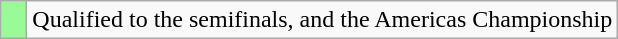<table class="wikitable">
<tr>
<td width=10px bgcolor="#98fb98"></td>
<td>Qualified to the semifinals, and the Americas Championship</td>
</tr>
</table>
